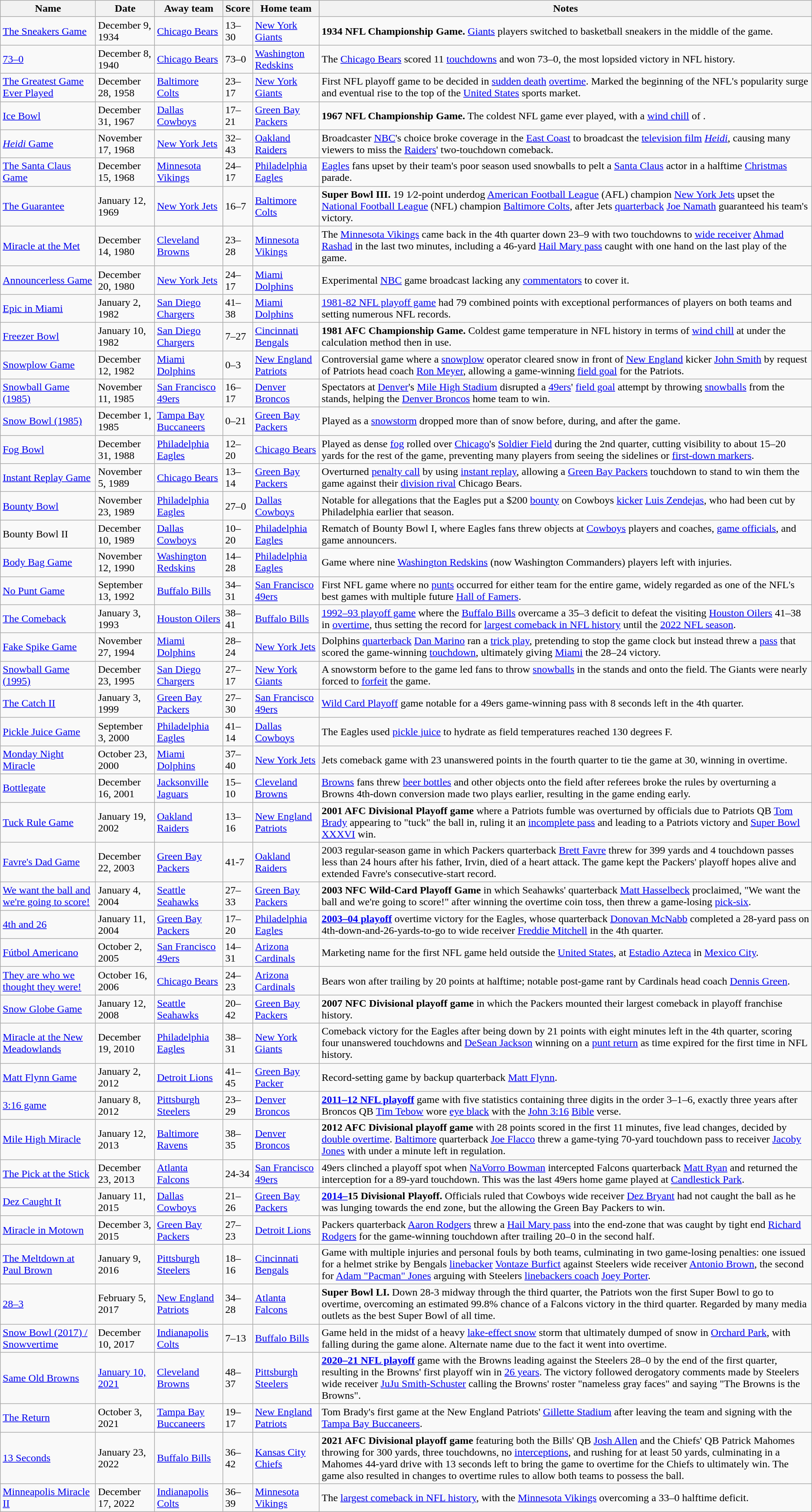<table class="wikitable plainrowheaders sortable">
<tr>
<th scope="col" class="unsortable">Name</th>
<th scope="col">Date</th>
<th scope="col">Away team</th>
<th scope="col">Score</th>
<th scope="col">Home team</th>
<th scope="col" class="unsortable">Notes</th>
</tr>
<tr>
<td><a href='#'>The Sneakers Game</a></td>
<td>December 9, 1934</td>
<td><a href='#'>Chicago Bears</a></td>
<td>13–30</td>
<td><a href='#'>New York Giants</a></td>
<td><strong>1934 NFL Championship Game.</strong> <a href='#'>Giants</a> players switched to basketball sneakers in the middle of the game.</td>
</tr>
<tr>
<td><a href='#'>73–0</a></td>
<td>December 8, 1940</td>
<td><a href='#'>Chicago Bears</a></td>
<td>73–0</td>
<td><a href='#'>Washington Redskins</a></td>
<td>The <a href='#'>Chicago Bears</a> scored 11 <a href='#'>touchdowns</a> and won 73–0, the most lopsided victory in NFL history.</td>
</tr>
<tr>
<td><a href='#'>The Greatest Game Ever Played</a></td>
<td>December 28, 1958</td>
<td><a href='#'>Baltimore Colts</a></td>
<td>23–17</td>
<td><a href='#'>New York Giants</a></td>
<td>First NFL playoff game to be decided in <a href='#'>sudden death</a> <a href='#'>overtime</a>. Marked the beginning of the NFL's popularity surge and eventual rise to the top of the <a href='#'>United States</a> sports market.</td>
</tr>
<tr>
<td><a href='#'>Ice Bowl</a></td>
<td>December 31, 1967</td>
<td><a href='#'>Dallas Cowboys</a></td>
<td>17–21</td>
<td><a href='#'>Green Bay Packers</a></td>
<td><strong>1967 NFL Championship Game.</strong> The coldest NFL game ever played, with a <a href='#'>wind chill</a> of .</td>
</tr>
<tr>
<td><a href='#'><em>Heidi</em> Game</a></td>
<td>November 17, 1968</td>
<td><a href='#'>New York Jets</a></td>
<td>32–43</td>
<td><a href='#'>Oakland Raiders</a></td>
<td>Broadcaster <a href='#'>NBC</a>'s choice broke coverage in the <a href='#'>East Coast</a> to broadcast the <a href='#'>television film</a> <em><a href='#'>Heidi</a></em>, causing many viewers to miss the <a href='#'>Raiders</a>' two-touchdown comeback.</td>
</tr>
<tr>
<td><a href='#'>The Santa Claus Game</a></td>
<td scope="row">December 15, 1968</td>
<td><a href='#'>Minnesota Vikings</a></td>
<td>24–17</td>
<td><a href='#'>Philadelphia Eagles</a></td>
<td><a href='#'>Eagles</a> fans upset by their team's poor season used snowballs to pelt a <a href='#'>Santa Claus</a> actor in a halftime <a href='#'>Christmas</a> parade.</td>
</tr>
<tr>
<td><a href='#'>The Guarantee</a></td>
<td>January 12, 1969</td>
<td><a href='#'>New York Jets</a></td>
<td>16–7</td>
<td><a href='#'>Baltimore Colts</a></td>
<td><strong>Super Bowl III.</strong> 19 1⁄2-point underdog <a href='#'>American Football League</a> (AFL) champion <a href='#'>New York Jets</a> upset the <a href='#'>National Football League</a> (NFL) champion <a href='#'>Baltimore Colts</a>, after Jets <a href='#'>quarterback</a> <a href='#'>Joe Namath</a> guaranteed his team's victory.</td>
</tr>
<tr>
<td><a href='#'>Miracle at the Met</a></td>
<td>December 14, 1980</td>
<td><a href='#'>Cleveland Browns</a></td>
<td>23–28</td>
<td><a href='#'>Minnesota Vikings</a></td>
<td>The <a href='#'>Minnesota Vikings</a> came back in the 4th quarter down 23–9 with two touchdowns to <a href='#'>wide receiver</a> <a href='#'>Ahmad Rashad</a> in the last two minutes, including a 46-yard <a href='#'>Hail Mary pass</a> caught with one hand on the last play of the game.</td>
</tr>
<tr>
<td><a href='#'>Announcerless Game</a></td>
<td>December 20, 1980</td>
<td><a href='#'>New York Jets</a></td>
<td>24–17</td>
<td><a href='#'>Miami Dolphins</a></td>
<td>Experimental <a href='#'>NBC</a> game broadcast lacking any <a href='#'>commentators</a> to cover it.</td>
</tr>
<tr>
<td><a href='#'>Epic in Miami</a></td>
<td>January 2, 1982</td>
<td><a href='#'>San Diego Chargers</a></td>
<td>41–38</td>
<td><a href='#'>Miami Dolphins</a></td>
<td><a href='#'>1981-82 NFL playoff game</a> had 79 combined points with exceptional performances of players on both teams and setting numerous NFL records.</td>
</tr>
<tr>
<td><a href='#'>Freezer Bowl</a></td>
<td>January 10, 1982</td>
<td><a href='#'>San Diego Chargers</a></td>
<td>7–27</td>
<td><a href='#'>Cincinnati Bengals</a></td>
<td><strong>1981 AFC Championship Game.</strong> Coldest game temperature in NFL history in terms of <a href='#'>wind chill</a> at  under the calculation method then in use.</td>
</tr>
<tr>
<td><a href='#'>Snowplow Game</a></td>
<td>December 12, 1982</td>
<td><a href='#'>Miami Dolphins</a></td>
<td>0–3</td>
<td><a href='#'>New England Patriots</a></td>
<td>Controversial game where a <a href='#'>snowplow</a> operator cleared snow in front of <a href='#'>New England</a> kicker <a href='#'>John Smith</a> by request of Patriots head coach <a href='#'>Ron Meyer</a>, allowing a game-winning <a href='#'>field goal</a> for the Patriots.</td>
</tr>
<tr>
<td><a href='#'>Snowball Game (1985)</a></td>
<td>November 11, 1985</td>
<td><a href='#'>San Francisco 49ers</a></td>
<td>16–17</td>
<td><a href='#'>Denver Broncos</a></td>
<td>Spectators at <a href='#'>Denver</a>'s <a href='#'>Mile High Stadium</a> disrupted a <a href='#'>49ers</a>' <a href='#'>field goal</a> attempt by throwing <a href='#'>snowballs</a> from the stands, helping the <a href='#'>Denver Broncos</a> home team to win.</td>
</tr>
<tr>
<td><a href='#'>Snow Bowl (1985)</a></td>
<td>December 1, 1985</td>
<td><a href='#'>Tampa Bay Buccaneers</a></td>
<td>0–21</td>
<td><a href='#'>Green Bay Packers</a></td>
<td>Played as a <a href='#'>snowstorm</a> dropped more than  of snow before, during, and after the game.</td>
</tr>
<tr>
<td><a href='#'>Fog Bowl</a></td>
<td>December 31, 1988</td>
<td><a href='#'>Philadelphia Eagles</a></td>
<td>12–20</td>
<td><a href='#'>Chicago Bears</a></td>
<td>Played as dense <a href='#'>fog</a> rolled over <a href='#'>Chicago</a>'s <a href='#'>Soldier Field</a> during the 2nd quarter, cutting visibility to about 15–20 yards for the rest of the game, preventing many players from seeing the sidelines or <a href='#'>first-down markers</a>.</td>
</tr>
<tr>
<td><a href='#'>Instant Replay Game</a></td>
<td>November 5, 1989</td>
<td><a href='#'>Chicago Bears</a></td>
<td>13–14</td>
<td><a href='#'>Green Bay Packers</a></td>
<td>Overturned <a href='#'>penalty call</a> by using <a href='#'>instant replay</a>, allowing a <a href='#'>Green Bay Packers</a> touchdown to stand to win them the game against their <a href='#'>division rival</a> Chicago Bears.</td>
</tr>
<tr>
<td><a href='#'>Bounty Bowl</a></td>
<td>November 23, 1989</td>
<td><a href='#'>Philadelphia Eagles</a></td>
<td>27–0</td>
<td><a href='#'>Dallas Cowboys</a></td>
<td>Notable for allegations that the Eagles put a $200 <a href='#'>bounty</a> on Cowboys <a href='#'>kicker</a> <a href='#'>Luis Zendejas</a>, who had been cut by Philadelphia earlier that season.</td>
</tr>
<tr>
<td>Bounty Bowl II</td>
<td>December 10, 1989</td>
<td><a href='#'>Dallas Cowboys</a></td>
<td>10–20</td>
<td><a href='#'>Philadelphia Eagles</a></td>
<td>Rematch of Bounty Bowl I, where Eagles fans threw objects at <a href='#'>Cowboys</a> players and coaches, <a href='#'>game officials</a>, and game announcers.</td>
</tr>
<tr>
<td><a href='#'>Body Bag Game</a></td>
<td>November 12, 1990</td>
<td><a href='#'>Washington Redskins</a></td>
<td>14–28</td>
<td><a href='#'>Philadelphia Eagles</a></td>
<td>Game where nine <a href='#'>Washington Redskins</a> (now Washington Commanders) players left with injuries.</td>
</tr>
<tr>
<td><a href='#'>No Punt Game</a></td>
<td>September 13, 1992</td>
<td><a href='#'>Buffalo Bills</a></td>
<td>34–31</td>
<td><a href='#'>San Francisco 49ers</a></td>
<td>First NFL game where no <a href='#'>punts</a> occurred for either team for the entire game, widely regarded as one of the NFL's best games with multiple future <a href='#'>Hall of Famers</a>.</td>
</tr>
<tr>
<td><a href='#'>The Comeback</a></td>
<td>January 3, 1993</td>
<td><a href='#'>Houston Oilers</a></td>
<td>38–41</td>
<td><a href='#'>Buffalo Bills</a></td>
<td><a href='#'>1992–93 playoff game</a> where the <a href='#'>Buffalo Bills</a> overcame a 35–3 deficit to defeat the visiting <a href='#'>Houston Oilers</a> 41–38 in <a href='#'>overtime</a>, thus setting the record for <a href='#'>largest comeback in NFL history</a> until the <a href='#'>2022 NFL season</a>.</td>
</tr>
<tr>
<td><a href='#'>Fake Spike Game</a></td>
<td>November 27, 1994</td>
<td><a href='#'>Miami Dolphins</a></td>
<td>28–24</td>
<td><a href='#'>New York Jets</a></td>
<td>Dolphins <a href='#'>quarterback</a> <a href='#'>Dan Marino</a> ran a <a href='#'>trick play</a>, pretending to stop the game clock but instead threw a <a href='#'>pass</a> that scored the game-winning <a href='#'>touchdown</a>, ultimately giving <a href='#'>Miami</a> the 28–24 victory.</td>
</tr>
<tr>
<td><a href='#'>Snowball Game (1995)</a></td>
<td>December 23, 1995</td>
<td><a href='#'>San Diego Chargers</a></td>
<td>27–17</td>
<td><a href='#'>New York Giants</a></td>
<td>A snowstorm before to the game led fans to throw <a href='#'>snowballs</a> in the stands and onto the field. The Giants were nearly forced to <a href='#'>forfeit</a> the game.</td>
</tr>
<tr>
<td><a href='#'>The Catch II</a></td>
<td>January 3, 1999</td>
<td><a href='#'>Green Bay Packers</a></td>
<td>27–30</td>
<td><a href='#'>San Francisco 49ers</a></td>
<td><a href='#'>Wild Card Playoff</a> game notable for a 49ers game-winning pass with 8 seconds left in the 4th quarter.</td>
</tr>
<tr>
<td><a href='#'>Pickle Juice Game</a></td>
<td>September 3, 2000</td>
<td><a href='#'>Philadelphia Eagles</a></td>
<td>41–14</td>
<td><a href='#'>Dallas Cowboys</a></td>
<td>The Eagles used <a href='#'>pickle juice</a> to hydrate as field temperatures reached 130 degrees F.</td>
</tr>
<tr>
<td><a href='#'>Monday Night Miracle</a></td>
<td>October 23, 2000</td>
<td><a href='#'>Miami Dolphins</a></td>
<td>37–40</td>
<td><a href='#'>New York Jets</a></td>
<td>Jets comeback game with 23 unanswered points in the fourth quarter to tie the game at 30, winning in overtime.</td>
</tr>
<tr>
<td><a href='#'>Bottlegate</a></td>
<td>December 16, 2001</td>
<td><a href='#'>Jacksonville Jaguars</a></td>
<td>15–10</td>
<td><a href='#'>Cleveland Browns</a></td>
<td><a href='#'>Browns</a> fans threw <a href='#'>beer bottles</a> and other objects onto the field after referees broke the rules by overturning a Browns 4th-down conversion made two plays earlier, resulting in the game ending early.</td>
</tr>
<tr>
<td><a href='#'>Tuck Rule Game</a></td>
<td>January 19, 2002</td>
<td><a href='#'>Oakland Raiders</a></td>
<td>13–16</td>
<td><a href='#'>New England Patriots</a></td>
<td><strong>2001 AFC Divisional Playoff game</strong> where a Patriots fumble was overturned by officials due to Patriots QB <a href='#'>Tom Brady</a> appearing to "tuck" the ball in, ruling it an <a href='#'>incomplete pass</a> and leading to a Patriots victory and <a href='#'>Super Bowl XXXVI</a> win.</td>
</tr>
<tr>
<td><a href='#'>Favre's Dad Game</a></td>
<td>December 22, 2003</td>
<td><a href='#'>Green Bay Packers</a></td>
<td>41-7</td>
<td><a href='#'>Oakland Raiders</a></td>
<td>2003 regular-season game in which Packers quarterback <a href='#'>Brett Favre</a> threw for 399 yards and 4 touchdown passes less than 24 hours after his father, Irvin, died of a heart attack. The game kept the Packers' playoff hopes alive and extended Favre's consecutive-start record.</td>
</tr>
<tr>
<td><a href='#'>We want the ball and we're going to score!</a></td>
<td>January 4, 2004</td>
<td><a href='#'>Seattle Seahawks</a></td>
<td>27–33</td>
<td><a href='#'>Green Bay Packers</a></td>
<td><strong>2003 NFC Wild-Card Playoff Game</strong> in which Seahawks' quarterback <a href='#'>Matt Hasselbeck</a> proclaimed, "We want the ball and we're going to score!" after winning the overtime coin toss, then threw a game-losing <a href='#'>pick-six</a>.</td>
</tr>
<tr>
<td><a href='#'>4th and 26</a></td>
<td>January 11, 2004</td>
<td><a href='#'>Green Bay Packers</a></td>
<td>17–20</td>
<td><a href='#'>Philadelphia Eagles</a></td>
<td><a href='#'><strong>2003–04 playoff</strong></a> overtime victory for the Eagles, whose quarterback <a href='#'>Donovan McNabb</a> completed a 28-yard pass on 4th-down-and-26-yards-to-go to wide receiver <a href='#'>Freddie Mitchell</a> in the 4th quarter.</td>
</tr>
<tr>
<td><a href='#'>Fútbol Americano</a></td>
<td>October 2, 2005</td>
<td><a href='#'>San Francisco 49ers</a></td>
<td>14–31</td>
<td><a href='#'>Arizona Cardinals</a></td>
<td>Marketing name for the first NFL game held outside the <a href='#'>United States</a>, at <a href='#'>Estadio Azteca</a> in <a href='#'>Mexico City</a>.</td>
</tr>
<tr>
<td><a href='#'>They are who we thought they were!</a></td>
<td>October 16, 2006</td>
<td><a href='#'>Chicago Bears</a></td>
<td>24–23</td>
<td><a href='#'>Arizona Cardinals</a></td>
<td>Bears won after trailing by 20 points at halftime; notable post-game rant by Cardinals head coach <a href='#'>Dennis Green</a>.</td>
</tr>
<tr>
<td><a href='#'>Snow Globe Game</a></td>
<td>January 12, 2008</td>
<td><a href='#'>Seattle Seahawks</a></td>
<td>20–42</td>
<td><a href='#'>Green Bay Packers</a></td>
<td><strong>2007 NFC Divisional playoff game</strong> in which the Packers mounted their largest comeback in playoff franchise history.</td>
</tr>
<tr>
<td><a href='#'>Miracle at the New Meadowlands</a></td>
<td>December 19, 2010</td>
<td><a href='#'>Philadelphia Eagles</a></td>
<td>38–31</td>
<td><a href='#'>New York Giants</a></td>
<td>Comeback victory for the Eagles after being down by 21 points with eight minutes left in the 4th quarter, scoring four unanswered touchdowns and <a href='#'>DeSean Jackson</a> winning on a <a href='#'>punt return</a> as time expired for the first time in NFL history.</td>
</tr>
<tr>
<td><a href='#'>Matt Flynn Game</a></td>
<td>January 2, 2012</td>
<td><a href='#'>Detroit Lions</a></td>
<td>41–45</td>
<td><a href='#'>Green Bay Packer</a></td>
<td>Record-setting game by backup quarterback <a href='#'>Matt Flynn</a>.</td>
</tr>
<tr>
<td><a href='#'>3:16 game</a></td>
<td>January 8, 2012</td>
<td><a href='#'>Pittsburgh Steelers</a></td>
<td>23–29</td>
<td><a href='#'>Denver Broncos</a></td>
<td><a href='#'><strong>2011–12 NFL playoff</strong></a> game with five statistics containing three digits in the order 3–1–6, exactly three years after Broncos QB <a href='#'>Tim Tebow</a> wore <a href='#'>eye black</a> with the <a href='#'>John 3:16</a> <a href='#'>Bible</a> verse.</td>
</tr>
<tr>
<td><a href='#'>Mile High Miracle</a></td>
<td>January 12, 2013</td>
<td><a href='#'>Baltimore Ravens</a></td>
<td>38–35</td>
<td><a href='#'>Denver Broncos</a></td>
<td><strong>2012 AFC Divisional playoff game</strong> with 28 points scored in the first 11 minutes, five lead changes, decided by <a href='#'>double overtime</a>. <a href='#'>Baltimore</a> quarterback <a href='#'>Joe Flacco</a> threw a game-tying 70-yard touchdown pass to receiver <a href='#'>Jacoby Jones</a> with under a minute left in regulation.</td>
</tr>
<tr>
<td><a href='#'>The Pick at the Stick</a></td>
<td>December 23, 2013</td>
<td><a href='#'>Atlanta Falcons</a></td>
<td>24-34</td>
<td><a href='#'>San Francisco 49ers</a></td>
<td>49ers clinched a playoff spot when <a href='#'>NaVorro Bowman</a> intercepted Falcons quarterback <a href='#'>Matt Ryan</a> and returned the interception for a 89-yard touchdown. This was the last 49ers home game played at <a href='#'>Candlestick Park</a>.</td>
</tr>
<tr>
<td><a href='#'>Dez Caught It</a></td>
<td>January 11, 2015</td>
<td><a href='#'>Dallas Cowboys</a></td>
<td>21–26</td>
<td><a href='#'>Green Bay Packers</a></td>
<td><a href='#'><strong>2014</strong></a><strong><a href='#'>–</a>15 Divisional Playoff.</strong> Officials ruled that Cowboys wide receiver <a href='#'>Dez Bryant</a> had not caught the ball as he was lunging towards the end zone, but the allowing the Green Bay Packers to win.</td>
</tr>
<tr>
<td><a href='#'>Miracle in Motown</a></td>
<td>December 3, 2015</td>
<td><a href='#'>Green Bay Packers</a></td>
<td>27–23</td>
<td><a href='#'>Detroit Lions</a></td>
<td>Packers quarterback <a href='#'>Aaron Rodgers</a> threw a  <a href='#'>Hail Mary pass</a> into the end-zone that was caught by tight end <a href='#'>Richard Rodgers</a> for the game-winning touchdown after trailing 20–0 in the second half.</td>
</tr>
<tr>
<td><a href='#'>The Meltdown at Paul Brown</a></td>
<td>January 9, 2016</td>
<td><a href='#'>Pittsburgh Steelers</a></td>
<td>18–16</td>
<td><a href='#'>Cincinnati Bengals</a></td>
<td>Game with multiple injuries and personal fouls by both teams, culminating in two game-losing penalties: one issued for a helmet strike by Bengals <a href='#'>linebacker</a> <a href='#'>Vontaze Burfict</a> against Steelers wide receiver <a href='#'>Antonio Brown</a>, the second for <a href='#'>Adam "Pacman" Jones</a> arguing with Steelers <a href='#'>linebackers coach</a> <a href='#'>Joey Porter</a>.</td>
</tr>
<tr>
<td><a href='#'>28–3</a></td>
<td>February 5, 2017</td>
<td><a href='#'>New England Patriots</a></td>
<td>34–28</td>
<td><a href='#'>Atlanta Falcons</a></td>
<td><strong>Super Bowl LI.</strong> Down 28-3 midway through the third quarter, the Patriots won the first Super Bowl to go to overtime, overcoming an estimated 99.8% chance of a Falcons victory in the third quarter. Regarded by many media outlets as the best Super Bowl of all time.</td>
</tr>
<tr>
<td><a href='#'>Snow Bowl (2017) / Snowvertime</a></td>
<td>December 10, 2017</td>
<td><a href='#'>Indianapolis Colts</a></td>
<td>7–13</td>
<td><a href='#'>Buffalo Bills</a></td>
<td>Game held in the midst of a heavy <a href='#'>lake-effect snow</a> storm that ultimately dumped  of snow in <a href='#'>Orchard Park</a>, with  falling during the game alone. Alternate name due to the fact it went into overtime.</td>
</tr>
<tr>
<td><a href='#'>Same Old Browns</a></td>
<td><a href='#'>January 10, 2021</a></td>
<td><a href='#'>Cleveland Browns</a></td>
<td>48–37</td>
<td><a href='#'>Pittsburgh Steelers</a></td>
<td><a href='#'><strong>2020–21 NFL playoff</strong></a> game with the Browns leading against the Steelers 28–0 by the end of the first quarter, resulting in the Browns' first playoff win in <a href='#'>26 years</a>. The victory followed derogatory comments made by Steelers wide receiver <a href='#'>JuJu Smith-Schuster</a> calling the Browns' roster "nameless gray faces" and saying "The Browns is the Browns".</td>
</tr>
<tr>
<td><a href='#'>The Return</a></td>
<td>October 3, 2021</td>
<td><a href='#'>Tampa Bay Buccaneers</a></td>
<td>19–17</td>
<td><a href='#'>New England Patriots</a></td>
<td>Tom Brady's first game at the New England Patriots' <a href='#'>Gillette Stadium</a> after leaving the team and signing with the <a href='#'>Tampa Bay Buccaneers</a>.</td>
</tr>
<tr>
<td><a href='#'>13 Seconds</a></td>
<td>January 23, 2022</td>
<td><a href='#'>Buffalo Bills</a></td>
<td>36–42</td>
<td><a href='#'>Kansas City Chiefs</a></td>
<td><strong>2021 AFC Divisional playoff game</strong> featuring both the Bills' QB <a href='#'>Josh Allen</a> and the Chiefs' QB Patrick Mahomes throwing for 300 yards, three touchdowns, no <a href='#'>interceptions</a>, and rushing for at least 50 yards, culminating in a Mahomes 44-yard drive with 13 seconds left to bring the game to overtime for the Chiefs to ultimately win. The game also resulted in changes to overtime rules to allow both teams to possess the ball.</td>
</tr>
<tr>
<td><a href='#'>Minneapolis Miracle II</a></td>
<td>December 17, 2022</td>
<td><a href='#'>Indianapolis Colts</a></td>
<td>36–39</td>
<td><a href='#'>Minnesota Vikings</a></td>
<td>The <a href='#'>largest comeback in NFL history</a>, with the <a href='#'>Minnesota Vikings</a> overcoming a 33–0 halftime deficit.</td>
</tr>
</table>
